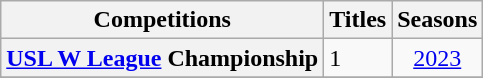<table class="wikitable plainrowheaders ">
<tr>
<th scope="col">Competitions</th>
<th scope="col">Titles</th>
<th scope="col">Seasons</th>
</tr>
<tr>
<th scope="row" style="text-align:center"><a href='#'>USL W League</a> Championship</th>
<td>1</td>
<td style="text-align:center"><a href='#'>2023</a></td>
</tr>
<tr>
</tr>
</table>
